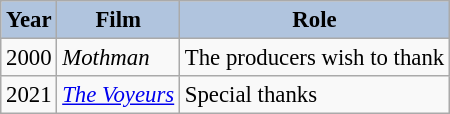<table class="wikitable" style="font-size:95%;">
<tr>
<th style="background:#B0C4DE;">Year</th>
<th style="background:#B0C4DE;">Film</th>
<th style="background:#B0C4DE;">Role</th>
</tr>
<tr>
<td>2000</td>
<td><em>Mothman</em></td>
<td>The producers wish to thank</td>
</tr>
<tr>
<td>2021</td>
<td><em><a href='#'>The Voyeurs</a></em></td>
<td>Special thanks</td>
</tr>
</table>
